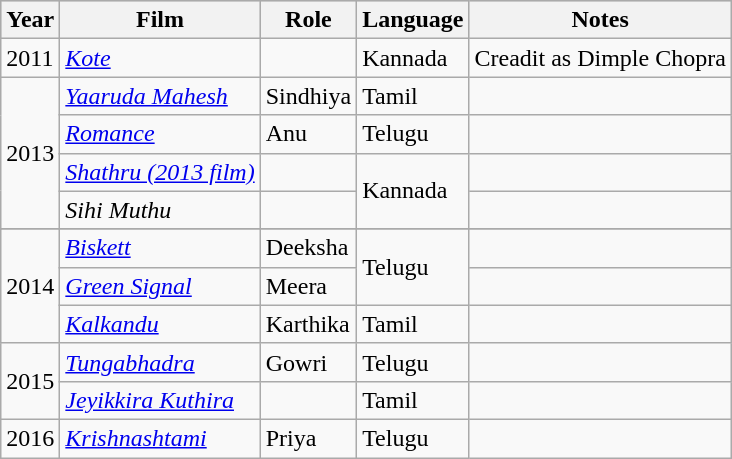<table class="wikitable sortable">
<tr style="background:#ccc; text-align:center;">
<th>Year</th>
<th>Film</th>
<th>Role</th>
<th>Language</th>
<th>Notes</th>
</tr>
<tr>
<td>2011</td>
<td><em><a href='#'>Kote</a></em></td>
<td></td>
<td>Kannada</td>
<td>Creadit as Dimple Chopra</td>
</tr>
<tr>
<td rowspan=4>2013</td>
<td><em><a href='#'>Yaaruda Mahesh</a></em></td>
<td>Sindhiya</td>
<td>Tamil</td>
<td></td>
</tr>
<tr>
<td><em><a href='#'>Romance</a></em></td>
<td>Anu</td>
<td>Telugu</td>
<td></td>
</tr>
<tr>
<td><em><a href='#'>Shathru (2013 film)</a></em></td>
<td></td>
<td rowspan=2>Kannada</td>
<td></td>
</tr>
<tr>
<td><em>Sihi Muthu</em></td>
<td></td>
<td></td>
</tr>
<tr>
</tr>
<tr>
<td rowspan=3>2014</td>
<td><em><a href='#'>Biskett</a></em></td>
<td>Deeksha</td>
<td rowspan=2>Telugu</td>
<td></td>
</tr>
<tr>
<td><em><a href='#'>Green Signal</a></em></td>
<td>Meera</td>
<td></td>
</tr>
<tr>
<td><em><a href='#'>Kalkandu</a></em></td>
<td>Karthika</td>
<td>Tamil</td>
<td></td>
</tr>
<tr>
<td rowspan=2>2015</td>
<td><em><a href='#'>Tungabhadra</a></em></td>
<td>Gowri</td>
<td>Telugu</td>
<td></td>
</tr>
<tr>
<td><em><a href='#'>Jeyikkira Kuthira</a></em></td>
<td></td>
<td>Tamil</td>
<td></td>
</tr>
<tr>
<td>2016</td>
<td><em><a href='#'>Krishnashtami</a></em></td>
<td>Priya</td>
<td>Telugu</td>
<td></td>
</tr>
</table>
